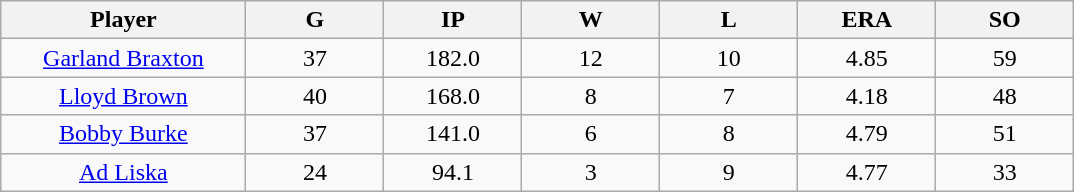<table class="wikitable sortable">
<tr>
<th bgcolor="#DDDDFF" width="16%">Player</th>
<th bgcolor="#DDDDFF" width="9%">G</th>
<th bgcolor="#DDDDFF" width="9%">IP</th>
<th bgcolor="#DDDDFF" width="9%">W</th>
<th bgcolor="#DDDDFF" width="9%">L</th>
<th bgcolor="#DDDDFF" width="9%">ERA</th>
<th bgcolor="#DDDDFF" width="9%">SO</th>
</tr>
<tr align="center">
<td><a href='#'>Garland Braxton</a></td>
<td>37</td>
<td>182.0</td>
<td>12</td>
<td>10</td>
<td>4.85</td>
<td>59</td>
</tr>
<tr align=center>
<td><a href='#'>Lloyd Brown</a></td>
<td>40</td>
<td>168.0</td>
<td>8</td>
<td>7</td>
<td>4.18</td>
<td>48</td>
</tr>
<tr align=center>
<td><a href='#'>Bobby Burke</a></td>
<td>37</td>
<td>141.0</td>
<td>6</td>
<td>8</td>
<td>4.79</td>
<td>51</td>
</tr>
<tr align=center>
<td><a href='#'>Ad Liska</a></td>
<td>24</td>
<td>94.1</td>
<td>3</td>
<td>9</td>
<td>4.77</td>
<td>33</td>
</tr>
</table>
